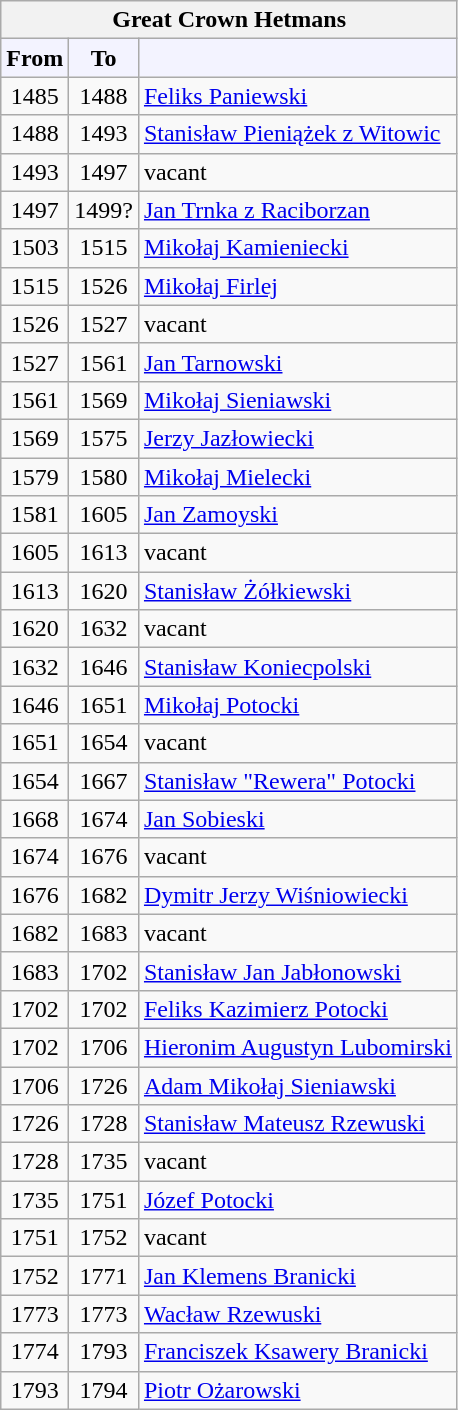<table class=wikitable>
<tr>
<th colspan=3>Great Crown Hetmans</th>
</tr>
<tr>
<th style="background-color:#f3f3ff">From</th>
<th style="background-color:#f3f3ff">To</th>
<th style="background-color:#f3f3ff"> </th>
</tr>
<tr>
<td align="center">1485</td>
<td align="center">1488</td>
<td><a href='#'>Feliks Paniewski</a></td>
</tr>
<tr>
<td align="center">1488</td>
<td align="center">1493</td>
<td><a href='#'>Stanisław Pieniążek z Witowic</a></td>
</tr>
<tr>
<td align="center">1493</td>
<td align="center">1497</td>
<td>vacant</td>
</tr>
<tr>
<td align="center">1497</td>
<td align="center">1499?</td>
<td><a href='#'>Jan Trnka z Raciborzan</a></td>
</tr>
<tr>
<td align="center">1503</td>
<td align="center">1515</td>
<td><a href='#'>Mikołaj Kamieniecki</a></td>
</tr>
<tr>
<td align="center">1515</td>
<td align="center">1526</td>
<td><a href='#'>Mikołaj Firlej</a></td>
</tr>
<tr>
<td align="center">1526</td>
<td align="center">1527</td>
<td>vacant</td>
</tr>
<tr>
<td align="center">1527</td>
<td align="center">1561</td>
<td><a href='#'>Jan Tarnowski</a></td>
</tr>
<tr>
<td align="center">1561</td>
<td align="center">1569</td>
<td><a href='#'>Mikołaj Sieniawski</a></td>
</tr>
<tr>
<td align="center">1569</td>
<td align="center">1575</td>
<td><a href='#'>Jerzy Jazłowiecki</a></td>
</tr>
<tr>
<td align="center">1579</td>
<td align="center">1580</td>
<td><a href='#'>Mikołaj Mielecki</a></td>
</tr>
<tr>
<td align="center">1581</td>
<td align="center">1605</td>
<td><a href='#'>Jan Zamoyski</a></td>
</tr>
<tr>
<td align="center">1605</td>
<td align="center">1613</td>
<td>vacant</td>
</tr>
<tr>
<td align="center">1613</td>
<td align="center">1620</td>
<td><a href='#'>Stanisław Żółkiewski</a></td>
</tr>
<tr>
<td align="center">1620</td>
<td align="center">1632</td>
<td>vacant</td>
</tr>
<tr>
<td align="center">1632</td>
<td align="center">1646</td>
<td><a href='#'>Stanisław Koniecpolski</a></td>
</tr>
<tr>
<td align="center">1646</td>
<td align="center">1651</td>
<td><a href='#'>Mikołaj Potocki</a></td>
</tr>
<tr>
<td align="center">1651</td>
<td align="center">1654</td>
<td>vacant</td>
</tr>
<tr>
<td align="center">1654</td>
<td align="center">1667</td>
<td><a href='#'>Stanisław "Rewera" Potocki</a></td>
</tr>
<tr>
<td align="center">1668</td>
<td align="center">1674</td>
<td><a href='#'>Jan Sobieski</a></td>
</tr>
<tr>
<td align="center">1674</td>
<td align="center">1676</td>
<td>vacant</td>
</tr>
<tr>
<td align="center">1676</td>
<td align="center">1682</td>
<td><a href='#'>Dymitr Jerzy Wiśniowiecki</a></td>
</tr>
<tr>
<td align="center">1682</td>
<td align="center">1683</td>
<td>vacant</td>
</tr>
<tr>
<td align="center">1683</td>
<td align="center">1702</td>
<td><a href='#'>Stanisław Jan Jabłonowski</a></td>
</tr>
<tr>
<td align="center">1702</td>
<td align="center">1702</td>
<td><a href='#'>Feliks Kazimierz Potocki</a></td>
</tr>
<tr>
<td align="center">1702</td>
<td align="center">1706</td>
<td><a href='#'>Hieronim Augustyn Lubomirski</a></td>
</tr>
<tr>
<td align="center">1706</td>
<td align="center">1726</td>
<td><a href='#'>Adam Mikołaj Sieniawski</a></td>
</tr>
<tr>
<td align="center">1726</td>
<td align="center">1728</td>
<td><a href='#'>Stanisław Mateusz Rzewuski</a></td>
</tr>
<tr>
<td align="center">1728</td>
<td align="center">1735</td>
<td>vacant</td>
</tr>
<tr>
<td align="center">1735</td>
<td align="center">1751</td>
<td><a href='#'>Józef Potocki</a></td>
</tr>
<tr>
<td align="center">1751</td>
<td align="center">1752</td>
<td>vacant</td>
</tr>
<tr>
<td align="center">1752</td>
<td align="center">1771</td>
<td><a href='#'>Jan Klemens Branicki</a></td>
</tr>
<tr>
<td align="center">1773</td>
<td align="center">1773</td>
<td><a href='#'>Wacław Rzewuski</a></td>
</tr>
<tr>
<td align="center">1774</td>
<td align="center">1793</td>
<td><a href='#'>Franciszek Ksawery Branicki</a></td>
</tr>
<tr>
<td align="center">1793</td>
<td align="center">1794</td>
<td><a href='#'>Piotr Ożarowski</a></td>
</tr>
</table>
